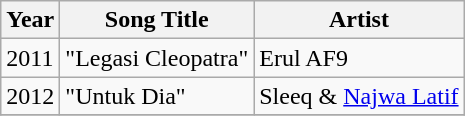<table class="wikitable">
<tr>
<th>Year</th>
<th>Song Title</th>
<th>Artist</th>
</tr>
<tr>
<td>2011</td>
<td>"Legasi Cleopatra"</td>
<td>Erul AF9</td>
</tr>
<tr>
<td>2012</td>
<td>"Untuk Dia"</td>
<td>Sleeq & <a href='#'>Najwa Latif</a></td>
</tr>
<tr>
</tr>
</table>
